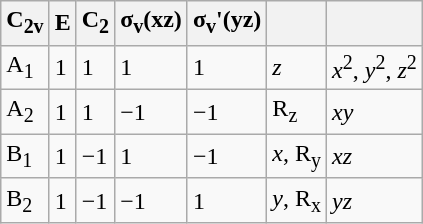<table class="wikitable">
<tr>
<th>C<sub>2v</sub></th>
<th>E</th>
<th>C<sub>2</sub></th>
<th>σ<sub>v</sub>(xz)</th>
<th>σ<sub>v</sub>'(yz)</th>
<th></th>
<th></th>
</tr>
<tr>
<td>A<sub>1</sub></td>
<td>1</td>
<td>1</td>
<td>1</td>
<td>1</td>
<td><em>z</em></td>
<td><em>x</em><sup>2</sup>, <em>y</em><sup>2</sup>, <em>z</em><sup>2</sup></td>
</tr>
<tr>
<td>A<sub>2</sub></td>
<td>1</td>
<td>1</td>
<td>−1</td>
<td>−1</td>
<td>R<sub>z</sub></td>
<td><em>xy</em></td>
</tr>
<tr>
<td>B<sub>1</sub></td>
<td>1</td>
<td>−1</td>
<td>1</td>
<td>−1</td>
<td><em>x</em>, R<sub>y</sub></td>
<td><em>xz</em></td>
</tr>
<tr>
<td>B<sub>2</sub></td>
<td>1</td>
<td>−1</td>
<td>−1</td>
<td>1</td>
<td><em>y</em>, R<sub>x</sub></td>
<td><em>yz</em></td>
</tr>
</table>
